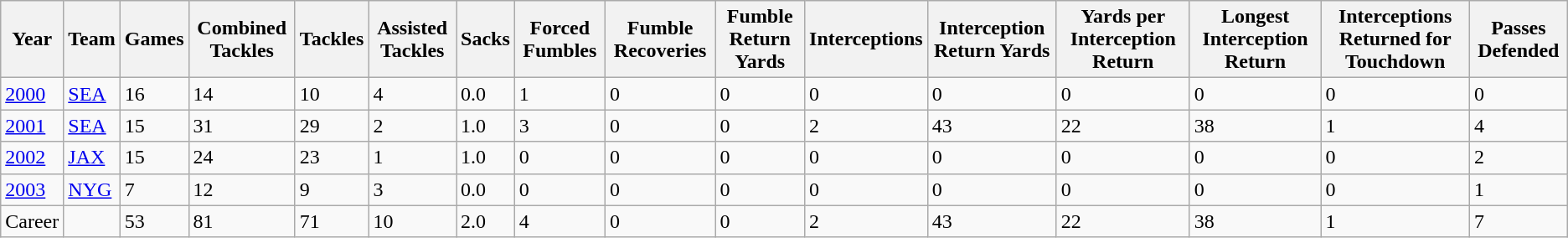<table class="wikitable">
<tr>
<th>Year</th>
<th>Team</th>
<th>Games</th>
<th>Combined Tackles</th>
<th>Tackles</th>
<th>Assisted Tackles</th>
<th>Sacks</th>
<th>Forced Fumbles</th>
<th>Fumble Recoveries</th>
<th>Fumble Return Yards</th>
<th>Interceptions</th>
<th>Interception Return Yards</th>
<th>Yards per Interception Return</th>
<th>Longest Interception Return</th>
<th>Interceptions Returned for Touchdown</th>
<th>Passes Defended</th>
</tr>
<tr>
<td><a href='#'>2000</a></td>
<td><a href='#'>SEA</a></td>
<td>16</td>
<td>14</td>
<td>10</td>
<td>4</td>
<td>0.0</td>
<td>1</td>
<td>0</td>
<td>0</td>
<td>0</td>
<td>0</td>
<td>0</td>
<td>0</td>
<td>0</td>
<td>0</td>
</tr>
<tr>
<td><a href='#'>2001</a></td>
<td><a href='#'>SEA</a></td>
<td>15</td>
<td>31</td>
<td>29</td>
<td>2</td>
<td>1.0</td>
<td>3</td>
<td>0</td>
<td>0</td>
<td>2</td>
<td>43</td>
<td>22</td>
<td>38</td>
<td>1</td>
<td>4</td>
</tr>
<tr>
<td><a href='#'>2002</a></td>
<td><a href='#'>JAX</a></td>
<td>15</td>
<td>24</td>
<td>23</td>
<td>1</td>
<td>1.0</td>
<td>0</td>
<td>0</td>
<td>0</td>
<td>0</td>
<td>0</td>
<td>0</td>
<td>0</td>
<td>0</td>
<td>2</td>
</tr>
<tr>
<td><a href='#'>2003</a></td>
<td><a href='#'>NYG</a></td>
<td>7</td>
<td>12</td>
<td>9</td>
<td>3</td>
<td>0.0</td>
<td>0</td>
<td>0</td>
<td>0</td>
<td>0</td>
<td>0</td>
<td>0</td>
<td>0</td>
<td>0</td>
<td>1</td>
</tr>
<tr>
<td>Career</td>
<td></td>
<td>53</td>
<td>81</td>
<td>71</td>
<td>10</td>
<td>2.0</td>
<td>4</td>
<td>0</td>
<td>0</td>
<td>2</td>
<td>43</td>
<td>22</td>
<td>38</td>
<td>1</td>
<td>7</td>
</tr>
</table>
